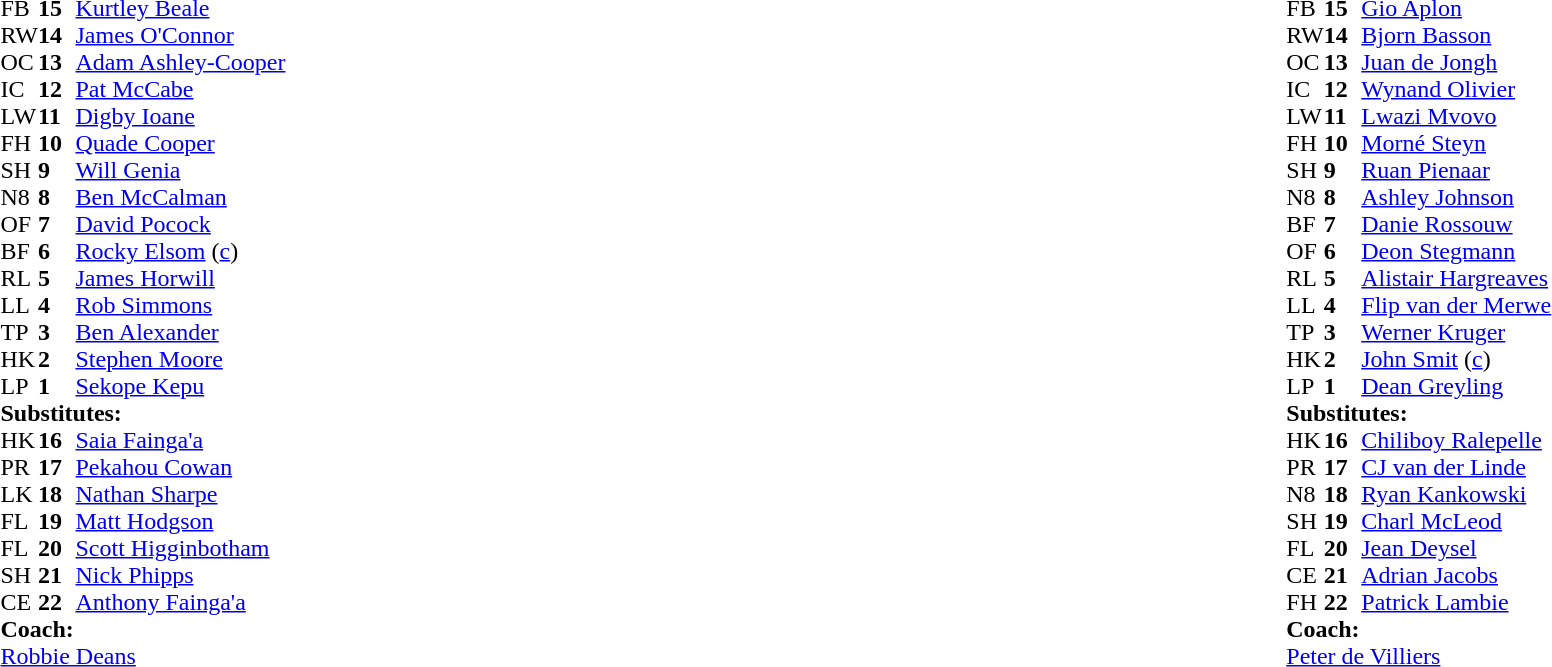<table style="width:100%">
<tr>
<td style="vertical-align:top;width:50%"><br><table cellspacing="0" cellpadding="0">
<tr>
<th width="25"></th>
<th width="25"></th>
</tr>
<tr>
<td>FB</td>
<td><strong>15</strong></td>
<td><a href='#'>Kurtley Beale</a></td>
<td></td>
<td></td>
</tr>
<tr>
<td>RW</td>
<td><strong>14</strong></td>
<td><a href='#'>James O'Connor</a></td>
</tr>
<tr>
<td>OC</td>
<td><strong>13</strong></td>
<td><a href='#'>Adam Ashley-Cooper</a></td>
<td></td>
<td></td>
</tr>
<tr>
<td>IC</td>
<td><strong>12</strong></td>
<td><a href='#'>Pat McCabe</a></td>
</tr>
<tr>
<td>LW</td>
<td><strong>11</strong></td>
<td><a href='#'>Digby Ioane</a></td>
</tr>
<tr>
<td>FH</td>
<td><strong>10</strong></td>
<td><a href='#'>Quade Cooper</a></td>
</tr>
<tr>
<td>SH</td>
<td><strong>9</strong></td>
<td><a href='#'>Will Genia</a></td>
<td></td>
<td></td>
</tr>
<tr>
<td>N8</td>
<td><strong>8</strong></td>
<td><a href='#'>Ben McCalman</a></td>
</tr>
<tr>
<td>OF</td>
<td><strong>7</strong></td>
<td><a href='#'>David Pocock</a></td>
<td></td>
<td></td>
</tr>
<tr>
<td>BF</td>
<td><strong>6</strong></td>
<td><a href='#'>Rocky Elsom</a> (<a href='#'>c</a>)</td>
<td></td>
<td></td>
</tr>
<tr>
<td>RL</td>
<td><strong>5</strong></td>
<td><a href='#'>James Horwill</a></td>
<td></td>
<td></td>
</tr>
<tr>
<td>LL</td>
<td><strong>4</strong></td>
<td><a href='#'>Rob Simmons</a></td>
</tr>
<tr>
<td>TP</td>
<td><strong>3</strong></td>
<td><a href='#'>Ben Alexander</a></td>
</tr>
<tr>
<td>HK</td>
<td><strong>2</strong></td>
<td><a href='#'>Stephen Moore</a></td>
<td></td>
<td></td>
</tr>
<tr>
<td>LP</td>
<td><strong>1</strong></td>
<td><a href='#'>Sekope Kepu</a></td>
</tr>
<tr>
<td colspan=3><strong>Substitutes:</strong></td>
</tr>
<tr>
<td>HK</td>
<td><strong>16</strong></td>
<td><a href='#'>Saia Fainga'a</a></td>
<td></td>
<td></td>
</tr>
<tr>
<td>PR</td>
<td><strong>17</strong></td>
<td><a href='#'>Pekahou Cowan</a></td>
<td></td>
<td></td>
</tr>
<tr>
<td>LK</td>
<td><strong>18</strong></td>
<td><a href='#'>Nathan Sharpe</a></td>
<td></td>
<td></td>
</tr>
<tr>
<td>FL</td>
<td><strong>19</strong></td>
<td><a href='#'>Matt Hodgson</a></td>
<td></td>
<td></td>
</tr>
<tr>
<td>FL</td>
<td><strong>20</strong></td>
<td><a href='#'>Scott Higginbotham</a></td>
<td></td>
<td></td>
</tr>
<tr>
<td>SH</td>
<td><strong>21</strong></td>
<td><a href='#'>Nick Phipps</a></td>
<td></td>
<td></td>
</tr>
<tr>
<td>CE</td>
<td><strong>22</strong></td>
<td><a href='#'>Anthony Fainga'a</a></td>
<td></td>
<td></td>
</tr>
<tr>
<td colspan="3"><strong>Coach:</strong></td>
</tr>
<tr>
<td colspan="4"> <a href='#'>Robbie Deans</a></td>
</tr>
</table>
</td>
<td valign="top"></td>
<td style="vertical-align:top;width:50%"><br><table cellspacing="0" cellpadding="0" style="margin:auto">
<tr>
<th width="25"></th>
<th width="25"></th>
</tr>
<tr>
<td>FB</td>
<td><strong>15</strong></td>
<td><a href='#'>Gio Aplon</a></td>
</tr>
<tr>
<td>RW</td>
<td><strong>14</strong></td>
<td><a href='#'>Bjorn Basson</a></td>
</tr>
<tr>
<td>OC</td>
<td><strong>13</strong></td>
<td><a href='#'>Juan de Jongh</a></td>
</tr>
<tr>
<td>IC</td>
<td><strong>12</strong></td>
<td><a href='#'>Wynand Olivier</a></td>
<td></td>
<td></td>
</tr>
<tr>
<td>LW</td>
<td><strong>11</strong></td>
<td><a href='#'>Lwazi Mvovo</a></td>
</tr>
<tr>
<td>FH</td>
<td><strong>10</strong></td>
<td><a href='#'>Morné Steyn</a></td>
<td></td>
<td></td>
</tr>
<tr>
<td>SH</td>
<td><strong>9</strong></td>
<td><a href='#'>Ruan Pienaar</a></td>
</tr>
<tr>
<td>N8</td>
<td><strong>8</strong></td>
<td><a href='#'>Ashley Johnson</a></td>
<td></td>
<td></td>
</tr>
<tr>
<td>BF</td>
<td><strong>7</strong></td>
<td><a href='#'>Danie Rossouw</a></td>
</tr>
<tr>
<td>OF</td>
<td><strong>6</strong></td>
<td><a href='#'>Deon Stegmann</a></td>
</tr>
<tr>
<td>RL</td>
<td><strong>5</strong></td>
<td><a href='#'>Alistair Hargreaves</a></td>
</tr>
<tr>
<td>LL</td>
<td><strong>4</strong></td>
<td><a href='#'>Flip van der Merwe</a></td>
<td></td>
<td></td>
<td></td>
<td></td>
<td></td>
</tr>
<tr>
<td>TP</td>
<td><strong>3</strong></td>
<td><a href='#'>Werner Kruger</a></td>
<td></td>
<td></td>
<td></td>
<td></td>
<td></td>
<td></td>
</tr>
<tr>
<td>HK</td>
<td><strong>2</strong></td>
<td><a href='#'>John Smit</a> (<a href='#'>c</a>)</td>
</tr>
<tr>
<td>LP</td>
<td><strong>1</strong></td>
<td><a href='#'>Dean Greyling</a></td>
<td></td>
<td colspan="2"></td>
<td colspan="2"></td>
<td></td>
</tr>
<tr>
<td colspan=3><strong>Substitutes:</strong></td>
</tr>
<tr>
<td>HK</td>
<td><strong>16</strong></td>
<td><a href='#'>Chiliboy Ralepelle</a></td>
<td></td>
<td></td>
<td></td>
<td></td>
<td></td>
<td></td>
</tr>
<tr>
<td>PR</td>
<td><strong>17</strong></td>
<td><a href='#'>CJ van der Linde</a></td>
<td></td>
<td></td>
<td></td>
<td></td>
<td></td>
<td></td>
</tr>
<tr>
<td>N8</td>
<td><strong>18</strong></td>
<td><a href='#'>Ryan Kankowski</a></td>
<td></td>
<td></td>
<td></td>
<td></td>
<td></td>
</tr>
<tr>
<td>SH</td>
<td><strong>19</strong></td>
<td><a href='#'>Charl McLeod</a></td>
</tr>
<tr>
<td>FL</td>
<td><strong>20</strong></td>
<td><a href='#'>Jean Deysel</a></td>
<td></td>
<td></td>
</tr>
<tr>
<td>CE</td>
<td><strong>21</strong></td>
<td><a href='#'>Adrian Jacobs</a></td>
<td></td>
<td></td>
</tr>
<tr>
<td>FH</td>
<td><strong>22</strong></td>
<td><a href='#'>Patrick Lambie</a></td>
<td></td>
<td></td>
</tr>
<tr>
<td colspan="3"><strong>Coach:</strong></td>
</tr>
<tr>
<td colspan="4"> <a href='#'>Peter de Villiers</a></td>
</tr>
</table>
</td>
</tr>
</table>
